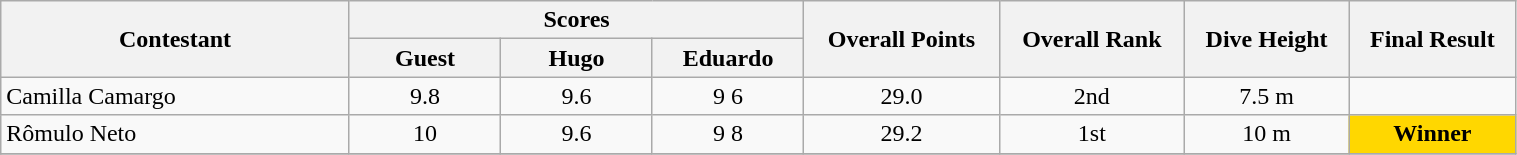<table class="wikitable" style="text-align:center; width:80%;">
<tr>
<th style="width:23%;" rowspan="2">Contestant</th>
<th colspan="3">Scores</th>
<th rowspan="2">Overall Points</th>
<th rowspan="2">Overall Rank</th>
<th rowspan="2">Dive Height</th>
<th rowspan="2">Final Result</th>
</tr>
<tr>
<th style="width:10%;">Guest</th>
<th style="width:10%;">Hugo</th>
<th style="width:10%;">Eduardo</th>
</tr>
<tr>
<td align="left">Camilla Camargo</td>
<td>9.8</td>
<td>9.6</td>
<td>9 6</td>
<td>29.0</td>
<td>2nd</td>
<td>7.5 m</td>
<td></td>
</tr>
<tr>
<td align="left">Rômulo Neto</td>
<td>10</td>
<td>9.6</td>
<td>9 8</td>
<td>29.2</td>
<td>1st</td>
<td>10 m</td>
<td bgcolor="FFD700"><strong>Winner</strong></td>
</tr>
<tr>
</tr>
</table>
